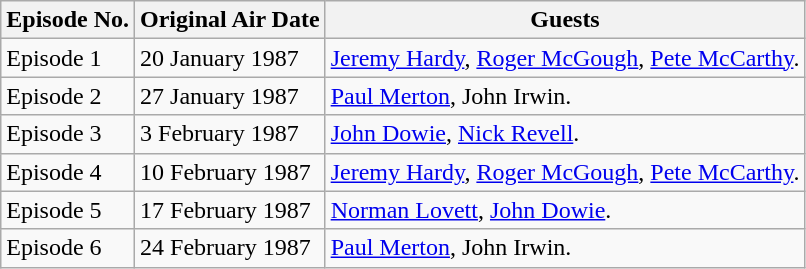<table class="wikitable">
<tr>
<th>Episode No.</th>
<th>Original Air Date</th>
<th>Guests</th>
</tr>
<tr>
<td>Episode 1</td>
<td>20 January 1987</td>
<td><a href='#'>Jeremy Hardy</a>, <a href='#'>Roger McGough</a>, <a href='#'>Pete McCarthy</a>.</td>
</tr>
<tr>
<td>Episode 2</td>
<td>27 January 1987</td>
<td><a href='#'>Paul Merton</a>, John Irwin.</td>
</tr>
<tr>
<td>Episode 3</td>
<td>3 February 1987</td>
<td><a href='#'>John Dowie</a>, <a href='#'>Nick Revell</a>.</td>
</tr>
<tr>
<td>Episode 4</td>
<td>10 February 1987</td>
<td><a href='#'>Jeremy Hardy</a>, <a href='#'>Roger McGough</a>, <a href='#'>Pete McCarthy</a>.</td>
</tr>
<tr>
<td>Episode 5</td>
<td>17 February 1987</td>
<td><a href='#'>Norman Lovett</a>, <a href='#'>John Dowie</a>.</td>
</tr>
<tr>
<td>Episode 6</td>
<td>24 February 1987</td>
<td><a href='#'>Paul Merton</a>, John Irwin.</td>
</tr>
</table>
